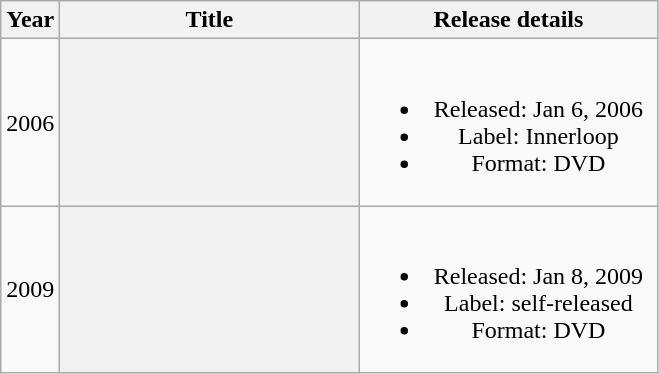<table class="wikitable plainrowheaders" style="text-align:center;">
<tr>
<th>Year</th>
<th scope="col" style="width:12em;">Title</th>
<th scope="col" style="width:12em;">Release details</th>
</tr>
<tr>
<td>2006</td>
<th></th>
<td><br><ul><li>Released: Jan 6, 2006</li><li>Label: Innerloop</li><li>Format: DVD</li></ul></td>
</tr>
<tr>
<td>2009</td>
<th></th>
<td><br><ul><li>Released: Jan 8, 2009</li><li>Label: self-released</li><li>Format: DVD</li></ul></td>
</tr>
</table>
